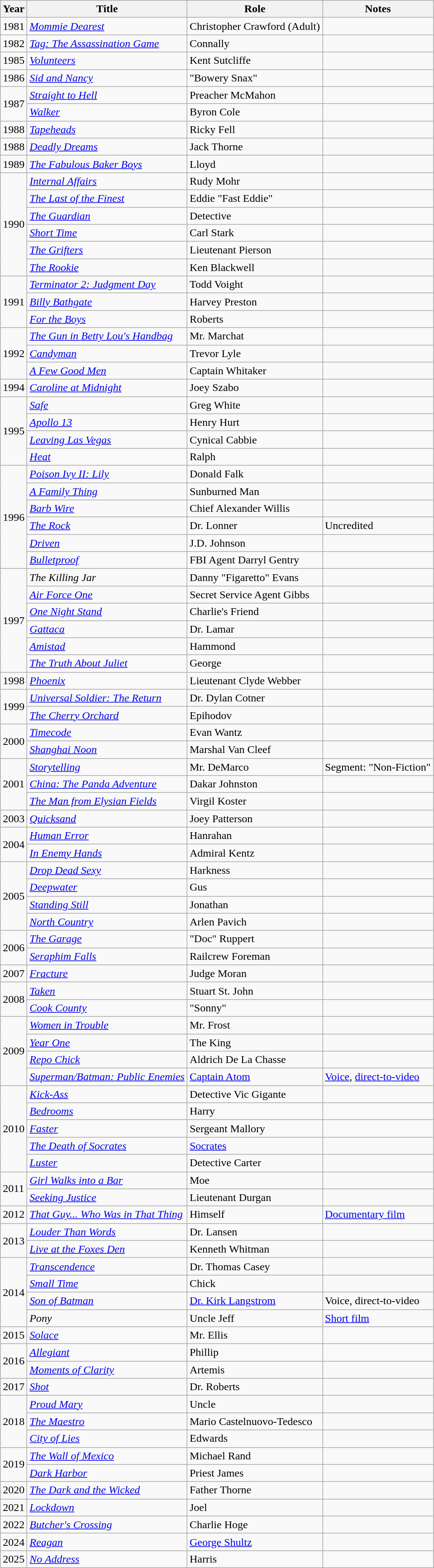<table class="wikitable sortable">
<tr>
<th>Year</th>
<th>Title</th>
<th>Role</th>
<th>Notes</th>
</tr>
<tr>
<td>1981</td>
<td><em><a href='#'>Mommie Dearest</a></em></td>
<td>Christopher Crawford (Adult)</td>
<td></td>
</tr>
<tr>
<td>1982</td>
<td><em><a href='#'>Tag: The Assassination Game</a></em></td>
<td>Connally</td>
<td></td>
</tr>
<tr>
<td>1985</td>
<td><em><a href='#'>Volunteers</a></em></td>
<td>Kent Sutcliffe</td>
<td></td>
</tr>
<tr>
<td>1986</td>
<td><em><a href='#'>Sid and Nancy</a></em></td>
<td>"Bowery Snax"</td>
<td></td>
</tr>
<tr>
<td rowspan="2">1987</td>
<td><em><a href='#'>Straight to Hell</a></em></td>
<td>Preacher McMahon</td>
<td></td>
</tr>
<tr>
<td><em><a href='#'>Walker</a></em></td>
<td>Byron Cole</td>
<td></td>
</tr>
<tr>
<td>1988</td>
<td><em><a href='#'>Tapeheads</a></em></td>
<td>Ricky Fell</td>
<td></td>
</tr>
<tr>
<td>1988</td>
<td><em><a href='#'>Deadly Dreams</a></em></td>
<td>Jack Thorne</td>
<td></td>
</tr>
<tr>
<td>1989</td>
<td><em><a href='#'>The Fabulous Baker Boys</a></em></td>
<td>Lloyd</td>
<td></td>
</tr>
<tr>
<td rowspan="6">1990</td>
<td><em><a href='#'>Internal Affairs</a></em></td>
<td>Rudy Mohr</td>
<td></td>
</tr>
<tr>
<td><em><a href='#'>The Last of the Finest</a></em></td>
<td>Eddie "Fast Eddie"</td>
<td></td>
</tr>
<tr>
<td><em><a href='#'>The Guardian</a></em></td>
<td>Detective</td>
<td></td>
</tr>
<tr>
<td><em><a href='#'>Short Time</a></em></td>
<td>Carl Stark</td>
<td></td>
</tr>
<tr>
<td><em><a href='#'>The Grifters</a></em></td>
<td>Lieutenant Pierson</td>
<td></td>
</tr>
<tr>
<td><em><a href='#'>The Rookie</a></em></td>
<td>Ken Blackwell</td>
<td></td>
</tr>
<tr>
<td rowspan="3">1991</td>
<td><em><a href='#'>Terminator 2: Judgment Day</a></em></td>
<td>Todd Voight</td>
<td></td>
</tr>
<tr>
<td><em><a href='#'>Billy Bathgate</a></em></td>
<td>Harvey Preston</td>
<td></td>
</tr>
<tr>
<td><em><a href='#'>For the Boys</a></em></td>
<td>Roberts</td>
<td></td>
</tr>
<tr>
<td rowspan="3">1992</td>
<td><em><a href='#'>The Gun in Betty Lou's Handbag</a></em></td>
<td>Mr. Marchat</td>
<td></td>
</tr>
<tr>
<td><em><a href='#'>Candyman</a></em></td>
<td>Trevor Lyle</td>
<td></td>
</tr>
<tr>
<td><em><a href='#'>A Few Good Men</a></em></td>
<td>Captain Whitaker</td>
<td></td>
</tr>
<tr>
<td>1994</td>
<td><em><a href='#'>Caroline at Midnight</a></em></td>
<td>Joey Szabo</td>
<td></td>
</tr>
<tr>
<td rowspan="4">1995</td>
<td><em><a href='#'>Safe</a></em></td>
<td>Greg White</td>
<td></td>
</tr>
<tr>
<td><em><a href='#'>Apollo 13</a></em></td>
<td>Henry Hurt</td>
<td></td>
</tr>
<tr>
<td><em><a href='#'>Leaving Las Vegas</a></em></td>
<td>Cynical Cabbie</td>
<td></td>
</tr>
<tr>
<td><em><a href='#'>Heat</a></em></td>
<td>Ralph</td>
<td></td>
</tr>
<tr>
<td rowspan="6">1996</td>
<td><em><a href='#'>Poison Ivy II: Lily</a></em></td>
<td>Donald Falk</td>
<td></td>
</tr>
<tr>
<td><em><a href='#'>A Family Thing</a></em></td>
<td>Sunburned Man</td>
<td></td>
</tr>
<tr>
<td><em><a href='#'>Barb Wire</a></em></td>
<td>Chief Alexander Willis</td>
<td></td>
</tr>
<tr>
<td><em><a href='#'>The Rock</a></em></td>
<td>Dr. Lonner</td>
<td>Uncredited</td>
</tr>
<tr>
<td><em><a href='#'>Driven</a></em></td>
<td>J.D. Johnson</td>
<td></td>
</tr>
<tr>
<td><em><a href='#'>Bulletproof</a></em></td>
<td>FBI Agent Darryl Gentry</td>
<td></td>
</tr>
<tr>
<td rowspan="6">1997</td>
<td><em>The Killing Jar</em></td>
<td>Danny "Figaretto" Evans</td>
<td></td>
</tr>
<tr>
<td><em><a href='#'>Air Force One</a></em></td>
<td>Secret Service Agent Gibbs</td>
<td></td>
</tr>
<tr>
<td><em><a href='#'>One Night Stand</a></em></td>
<td>Charlie's Friend</td>
<td></td>
</tr>
<tr>
<td><em><a href='#'>Gattaca</a></em></td>
<td>Dr. Lamar</td>
<td></td>
</tr>
<tr>
<td><em><a href='#'>Amistad</a></em></td>
<td>Hammond</td>
<td></td>
</tr>
<tr>
<td><em><a href='#'>The Truth About Juliet</a></em></td>
<td>George</td>
<td></td>
</tr>
<tr>
<td>1998</td>
<td><em><a href='#'>Phoenix</a></em></td>
<td>Lieutenant Clyde Webber</td>
<td></td>
</tr>
<tr>
<td rowspan="2">1999</td>
<td><em><a href='#'>Universal Soldier: The Return</a></em></td>
<td>Dr. Dylan Cotner</td>
<td></td>
</tr>
<tr>
<td><em><a href='#'>The Cherry Orchard</a></em></td>
<td>Epihodov</td>
<td></td>
</tr>
<tr>
<td rowspan="2">2000</td>
<td><em><a href='#'>Timecode</a></em></td>
<td>Evan Wantz</td>
<td></td>
</tr>
<tr>
<td><em><a href='#'>Shanghai Noon</a></em></td>
<td>Marshal Van Cleef</td>
<td></td>
</tr>
<tr>
<td rowspan="3">2001</td>
<td><em><a href='#'>Storytelling</a></em></td>
<td>Mr. DeMarco</td>
<td>Segment: "Non-Fiction"</td>
</tr>
<tr>
<td><em><a href='#'>China: The Panda Adventure</a></em></td>
<td>Dakar Johnston</td>
<td></td>
</tr>
<tr>
<td><em><a href='#'>The Man from Elysian Fields</a></em></td>
<td>Virgil Koster</td>
<td></td>
</tr>
<tr>
<td>2003</td>
<td><em><a href='#'>Quicksand</a></em></td>
<td>Joey Patterson</td>
<td></td>
</tr>
<tr>
<td rowspan="2">2004</td>
<td><em><a href='#'>Human Error</a></em></td>
<td>Hanrahan</td>
<td></td>
</tr>
<tr>
<td><em><a href='#'>In Enemy Hands</a></em></td>
<td>Admiral Kentz</td>
<td></td>
</tr>
<tr>
<td rowspan="4">2005</td>
<td><em><a href='#'>Drop Dead Sexy</a></em></td>
<td>Harkness</td>
<td></td>
</tr>
<tr>
<td><em><a href='#'>Deepwater</a></em></td>
<td>Gus</td>
<td></td>
</tr>
<tr>
<td><em><a href='#'>Standing Still</a></em></td>
<td>Jonathan</td>
<td></td>
</tr>
<tr>
<td><em><a href='#'>North Country</a></em></td>
<td>Arlen Pavich</td>
<td></td>
</tr>
<tr>
<td rowspan="2">2006</td>
<td><em><a href='#'>The Garage</a></em></td>
<td>"Doc" Ruppert</td>
<td></td>
</tr>
<tr>
<td><em><a href='#'>Seraphim Falls</a></em></td>
<td>Railcrew Foreman</td>
<td></td>
</tr>
<tr>
<td>2007</td>
<td><em><a href='#'>Fracture</a></em></td>
<td>Judge Moran</td>
<td></td>
</tr>
<tr>
<td rowspan="2">2008</td>
<td><em><a href='#'>Taken</a></em></td>
<td>Stuart St. John</td>
<td></td>
</tr>
<tr>
<td><em><a href='#'>Cook County</a></em></td>
<td>"Sonny"</td>
<td></td>
</tr>
<tr>
<td rowspan="4">2009</td>
<td><em><a href='#'>Women in Trouble</a></em></td>
<td>Mr. Frost</td>
<td></td>
</tr>
<tr>
<td><em><a href='#'>Year One</a></em></td>
<td>The King</td>
<td></td>
</tr>
<tr>
<td><em><a href='#'>Repo Chick</a></em></td>
<td>Aldrich De La Chasse</td>
<td></td>
</tr>
<tr>
<td><em><a href='#'>Superman/Batman: Public Enemies</a></em></td>
<td><a href='#'>Captain Atom</a></td>
<td><a href='#'>Voice</a>, <a href='#'>direct-to-video</a></td>
</tr>
<tr>
<td rowspan="5">2010</td>
<td><em><a href='#'>Kick-Ass</a></em></td>
<td>Detective Vic Gigante</td>
<td></td>
</tr>
<tr>
<td><em><a href='#'>Bedrooms</a></em></td>
<td>Harry</td>
<td></td>
</tr>
<tr>
<td><em><a href='#'>Faster</a></em></td>
<td>Sergeant Mallory</td>
<td></td>
</tr>
<tr>
<td><em><a href='#'>The Death of Socrates</a></em></td>
<td><a href='#'>Socrates</a></td>
<td></td>
</tr>
<tr>
<td><em><a href='#'>Luster</a></em></td>
<td>Detective Carter</td>
<td></td>
</tr>
<tr>
<td rowspan="2">2011</td>
<td><em><a href='#'>Girl Walks into a Bar</a></em></td>
<td>Moe</td>
<td></td>
</tr>
<tr>
<td><em><a href='#'>Seeking Justice</a></em></td>
<td>Lieutenant Durgan</td>
<td></td>
</tr>
<tr>
<td>2012</td>
<td><em><a href='#'>That Guy... Who Was in That Thing</a></em></td>
<td>Himself</td>
<td><a href='#'>Documentary film</a></td>
</tr>
<tr>
<td rowspan="2">2013</td>
<td><em><a href='#'>Louder Than Words</a></em></td>
<td>Dr. Lansen</td>
<td></td>
</tr>
<tr>
<td><em><a href='#'>Live at the Foxes Den</a></em></td>
<td>Kenneth Whitman</td>
<td></td>
</tr>
<tr>
<td rowspan="4">2014</td>
<td><em><a href='#'>Transcendence</a></em></td>
<td>Dr. Thomas Casey</td>
<td></td>
</tr>
<tr>
<td><em><a href='#'>Small Time</a></em></td>
<td>Chick</td>
<td></td>
</tr>
<tr>
<td><em><a href='#'>Son of Batman</a></em></td>
<td><a href='#'>Dr. Kirk Langstrom</a></td>
<td>Voice, direct-to-video</td>
</tr>
<tr>
<td><em>Pony</em></td>
<td>Uncle Jeff</td>
<td><a href='#'>Short film</a></td>
</tr>
<tr>
<td>2015</td>
<td><em><a href='#'>Solace</a></em></td>
<td>Mr. Ellis</td>
<td></td>
</tr>
<tr>
<td rowspan="2">2016</td>
<td><em><a href='#'>Allegiant</a></em></td>
<td>Phillip</td>
<td></td>
</tr>
<tr>
<td><em><a href='#'>Moments of Clarity</a></em></td>
<td>Artemis</td>
<td></td>
</tr>
<tr>
<td>2017</td>
<td><em><a href='#'>Shot</a></em></td>
<td>Dr. Roberts</td>
<td></td>
</tr>
<tr>
<td rowspan="3">2018</td>
<td><em><a href='#'>Proud Mary</a></em></td>
<td>Uncle</td>
<td></td>
</tr>
<tr>
<td><em><a href='#'>The Maestro</a></em></td>
<td>Mario Castelnuovo-Tedesco</td>
<td></td>
</tr>
<tr>
<td><em><a href='#'>City of Lies</a></em></td>
<td>Edwards</td>
<td></td>
</tr>
<tr>
<td rowspan="2">2019</td>
<td><em><a href='#'>The Wall of Mexico</a></em></td>
<td>Michael Rand</td>
<td></td>
</tr>
<tr>
<td><em><a href='#'>Dark Harbor</a></em></td>
<td>Priest James</td>
<td></td>
</tr>
<tr>
<td>2020</td>
<td><em><a href='#'>The Dark and the Wicked</a></em></td>
<td>Father Thorne</td>
<td></td>
</tr>
<tr>
<td>2021</td>
<td><em><a href='#'>Lockdown</a></em></td>
<td>Joel</td>
<td></td>
</tr>
<tr>
<td>2022</td>
<td><em><a href='#'>Butcher's Crossing</a></em></td>
<td>Charlie Hoge</td>
<td></td>
</tr>
<tr>
<td>2024</td>
<td><em><a href='#'>Reagan</a></em></td>
<td><a href='#'>George Shultz</a></td>
<td></td>
</tr>
<tr>
<td>2025</td>
<td><em><a href='#'>No Address</a></em></td>
<td>Harris</td>
<td></td>
</tr>
</table>
